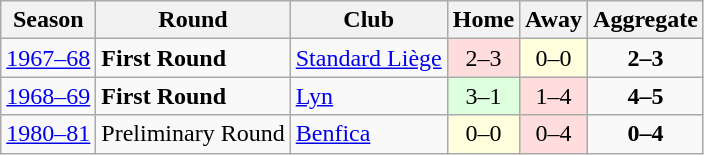<table class="wikitable">
<tr>
<th>Season</th>
<th>Round</th>
<th>Club</th>
<th>Home</th>
<th>Away</th>
<th>Aggregate</th>
</tr>
<tr>
<td><a href='#'>1967–68</a></td>
<td><strong>First Round</strong></td>
<td> <a href='#'>Standard Liège</a></td>
<td bgcolor="#ffdddd" style="text-align:center;">2–3</td>
<td bgcolor="#ffffdd" style="text-align:center;">0–0</td>
<td style="text-align:center;"><strong>2–3</strong></td>
</tr>
<tr>
<td><a href='#'>1968–69</a></td>
<td><strong>First Round</strong></td>
<td> <a href='#'>Lyn</a></td>
<td bgcolor="#ddffdd" style="text-align:center;">3–1</td>
<td bgcolor="#ffdddd" style="text-align:center;">1–4</td>
<td style="text-align:center;"><strong>4–5</strong></td>
</tr>
<tr>
<td><a href='#'>1980–81</a></td>
<td>Preliminary Round</td>
<td> <a href='#'>Benfica</a></td>
<td bgcolor="#ffffdd" style="text-align:center;">0–0</td>
<td bgcolor="#ffdddd" style="text-align:center;">0–4</td>
<td style="text-align:center;"><strong>0–4</strong></td>
</tr>
</table>
